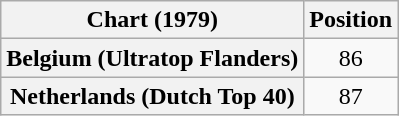<table class="wikitable plainrowheaders sortable">
<tr>
<th scope="col">Chart (1979)</th>
<th scope="col">Position</th>
</tr>
<tr>
<th scope="row">Belgium (Ultratop Flanders)</th>
<td align="center">86</td>
</tr>
<tr>
<th scope="row">Netherlands (Dutch Top 40)</th>
<td align="center">87</td>
</tr>
</table>
